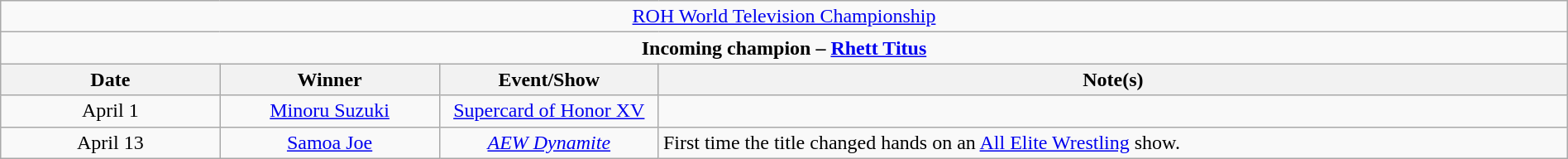<table class="wikitable" style="text-align:center; width:100%;">
<tr>
<td colspan="4" style="text-align: center;"><a href='#'>ROH World Television Championship</a></td>
</tr>
<tr>
<td colspan="4" style="text-align: center;"><strong>Incoming champion – <a href='#'>Rhett Titus</a></strong></td>
</tr>
<tr>
<th width=14%>Date</th>
<th width=14%>Winner</th>
<th width=14%>Event/Show</th>
<th width=58%>Note(s)</th>
</tr>
<tr>
<td>April 1</td>
<td><a href='#'>Minoru Suzuki</a></td>
<td><a href='#'>Supercard of Honor XV</a></td>
<td></td>
</tr>
<tr>
<td>April 13</td>
<td><a href='#'>Samoa Joe</a></td>
<td><em><a href='#'>AEW Dynamite</a></em></td>
<td align=left>First time the title changed hands on an <a href='#'>All Elite Wrestling</a> show.</td>
</tr>
</table>
